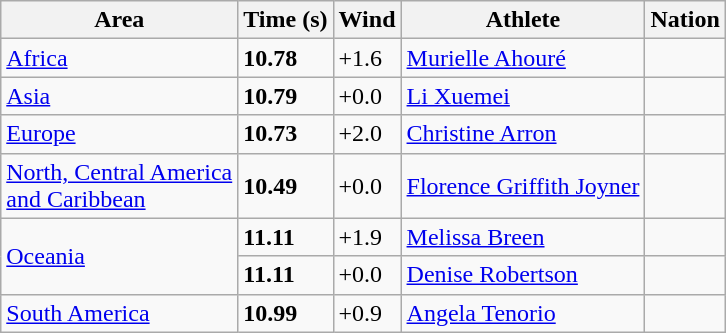<table class="wikitable">
<tr>
<th>Area</th>
<th>Time (s)</th>
<th>Wind</th>
<th>Athlete</th>
<th>Nation</th>
</tr>
<tr>
<td><a href='#'>Africa</a> </td>
<td><strong>10.78</strong></td>
<td>+1.6</td>
<td><a href='#'>Murielle Ahouré</a></td>
<td></td>
</tr>
<tr>
<td><a href='#'>Asia</a> </td>
<td><strong>10.79</strong></td>
<td>+0.0</td>
<td><a href='#'>Li Xuemei</a></td>
<td></td>
</tr>
<tr>
<td><a href='#'>Europe</a> </td>
<td><strong>10.73</strong></td>
<td>+2.0</td>
<td><a href='#'>Christine Arron</a></td>
<td></td>
</tr>
<tr>
<td><a href='#'>North, Central America<br> and Caribbean</a> </td>
<td><strong>10.49</strong> </td>
<td>+0.0</td>
<td><a href='#'>Florence Griffith Joyner</a></td>
<td></td>
</tr>
<tr>
<td rowspan=2><a href='#'>Oceania</a> </td>
<td><strong>11.11</strong></td>
<td>+1.9</td>
<td><a href='#'>Melissa Breen</a></td>
<td></td>
</tr>
<tr>
<td><strong>11.11</strong></td>
<td>+0.0</td>
<td><a href='#'>Denise Robertson</a></td>
<td></td>
</tr>
<tr>
<td><a href='#'>South America</a> </td>
<td><strong>10.99</strong></td>
<td>+0.9</td>
<td><a href='#'>Angela Tenorio</a></td>
<td></td>
</tr>
</table>
